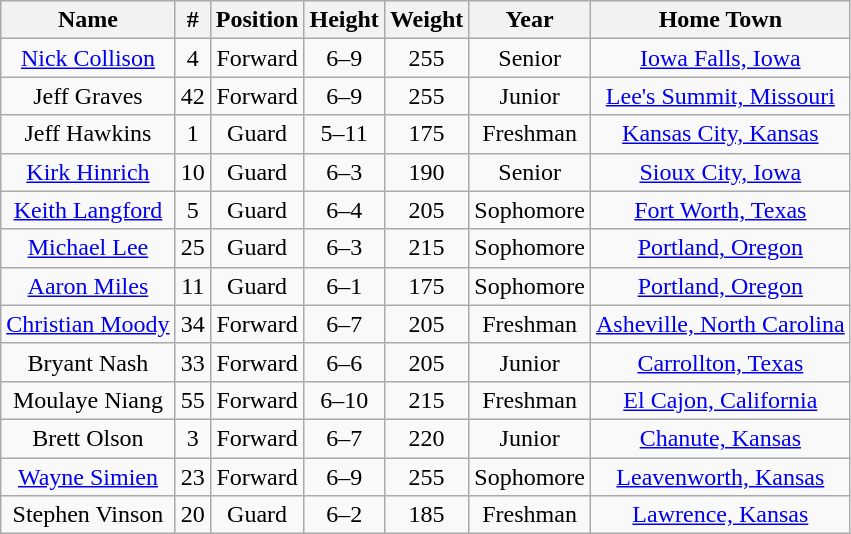<table class="wikitable" style="text-align: center;">
<tr>
<th>Name</th>
<th>#</th>
<th>Position</th>
<th>Height</th>
<th>Weight</th>
<th>Year</th>
<th>Home Town</th>
</tr>
<tr>
<td><a href='#'>Nick Collison</a></td>
<td>4</td>
<td>Forward</td>
<td>6–9</td>
<td>255</td>
<td>Senior</td>
<td><a href='#'>Iowa Falls, Iowa</a></td>
</tr>
<tr>
<td>Jeff Graves</td>
<td>42</td>
<td>Forward</td>
<td>6–9</td>
<td>255</td>
<td>Junior</td>
<td><a href='#'>Lee's Summit, Missouri</a></td>
</tr>
<tr>
<td>Jeff Hawkins</td>
<td>1</td>
<td>Guard</td>
<td>5–11</td>
<td>175</td>
<td>Freshman</td>
<td><a href='#'>Kansas City, Kansas</a></td>
</tr>
<tr>
<td><a href='#'>Kirk Hinrich</a></td>
<td>10</td>
<td>Guard</td>
<td>6–3</td>
<td>190</td>
<td>Senior</td>
<td><a href='#'>Sioux City, Iowa</a></td>
</tr>
<tr>
<td><a href='#'>Keith Langford</a></td>
<td>5</td>
<td>Guard</td>
<td>6–4</td>
<td>205</td>
<td>Sophomore</td>
<td><a href='#'>Fort Worth, Texas</a></td>
</tr>
<tr>
<td><a href='#'>Michael Lee</a></td>
<td>25</td>
<td>Guard</td>
<td>6–3</td>
<td>215</td>
<td>Sophomore</td>
<td><a href='#'>Portland, Oregon</a></td>
</tr>
<tr>
<td><a href='#'>Aaron Miles</a></td>
<td>11</td>
<td>Guard</td>
<td>6–1</td>
<td>175</td>
<td>Sophomore</td>
<td><a href='#'>Portland, Oregon</a></td>
</tr>
<tr>
<td><a href='#'>Christian Moody</a></td>
<td>34</td>
<td>Forward</td>
<td>6–7</td>
<td>205</td>
<td>Freshman</td>
<td><a href='#'>Asheville, North Carolina</a></td>
</tr>
<tr>
<td>Bryant Nash</td>
<td>33</td>
<td>Forward</td>
<td>6–6</td>
<td>205</td>
<td>Junior</td>
<td><a href='#'>Carrollton, Texas</a></td>
</tr>
<tr>
<td>Moulaye Niang</td>
<td>55</td>
<td>Forward</td>
<td>6–10</td>
<td>215</td>
<td>Freshman</td>
<td><a href='#'>El Cajon, California</a></td>
</tr>
<tr>
<td>Brett Olson</td>
<td>3</td>
<td>Forward</td>
<td>6–7</td>
<td>220</td>
<td>Junior</td>
<td><a href='#'>Chanute, Kansas</a></td>
</tr>
<tr>
<td><a href='#'>Wayne Simien</a></td>
<td>23</td>
<td>Forward</td>
<td>6–9</td>
<td>255</td>
<td>Sophomore</td>
<td><a href='#'>Leavenworth, Kansas</a></td>
</tr>
<tr>
<td>Stephen Vinson</td>
<td>20</td>
<td>Guard</td>
<td>6–2</td>
<td>185</td>
<td>Freshman</td>
<td><a href='#'>Lawrence, Kansas</a></td>
</tr>
</table>
